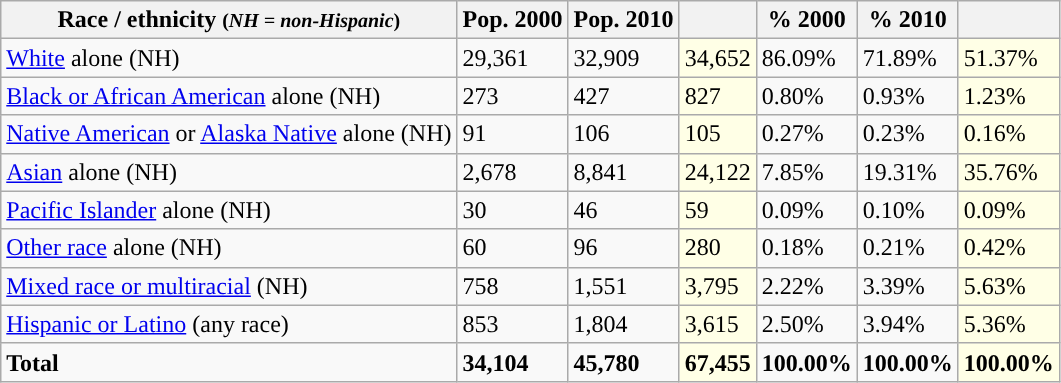<table class="wikitable">
<tr>
<th>Race / ethnicity <small>(<em>NH = non-Hispanic</em>)</small></th>
<th>Pop. 2000</th>
<th>Pop. 2010</th>
<th></th>
<th>% 2000</th>
<th>% 2010</th>
<th></th>
</tr>
<tr>
<td><a href='#'>White</a> alone (NH)</td>
<td>29,361</td>
<td>32,909</td>
<td style='background: #ffffe6;'>34,652</td>
<td>86.09%</td>
<td>71.89%</td>
<td style='background: #ffffe6;'>51.37%</td>
</tr>
<tr>
<td><a href='#'>Black or African American</a> alone (NH)</td>
<td>273</td>
<td>427</td>
<td style='background: #ffffe6;'>827</td>
<td>0.80%</td>
<td>0.93%</td>
<td style='background: #ffffe6;'>1.23%</td>
</tr>
<tr>
<td><a href='#'>Native American</a> or <a href='#'>Alaska Native</a> alone (NH)</td>
<td>91</td>
<td>106</td>
<td style='background: #ffffe6;'>105</td>
<td>0.27%</td>
<td>0.23%</td>
<td style='background: #ffffe6;'>0.16%</td>
</tr>
<tr>
<td><a href='#'>Asian</a> alone (NH)</td>
<td>2,678</td>
<td>8,841</td>
<td style='background: #ffffe6;'>24,122</td>
<td>7.85%</td>
<td>19.31%</td>
<td style='background: #ffffe6;'>35.76%</td>
</tr>
<tr>
<td><a href='#'>Pacific Islander</a> alone (NH)</td>
<td>30</td>
<td>46</td>
<td style='background: #ffffe6;'>59</td>
<td>0.09%</td>
<td>0.10%</td>
<td style='background: #ffffe6;'>0.09%</td>
</tr>
<tr>
<td><a href='#'>Other race</a> alone (NH)</td>
<td>60</td>
<td>96</td>
<td style='background: #ffffe6;'>280</td>
<td>0.18%</td>
<td>0.21%</td>
<td style='background: #ffffe6;'>0.42%</td>
</tr>
<tr>
<td><a href='#'>Mixed race or multiracial</a> (NH)</td>
<td>758</td>
<td>1,551</td>
<td style='background: #ffffe6;'>3,795</td>
<td>2.22%</td>
<td>3.39%</td>
<td style='background: #ffffe6;'>5.63%</td>
</tr>
<tr>
<td><a href='#'>Hispanic or Latino</a> (any race)</td>
<td>853</td>
<td>1,804</td>
<td style='background: #ffffe6;'>3,615</td>
<td>2.50%</td>
<td>3.94%</td>
<td style='background: #ffffe6;'>5.36%</td>
</tr>
<tr>
<td><strong>Total</strong></td>
<td><strong>34,104</strong></td>
<td><strong>45,780</strong></td>
<td style='background: #ffffe6;'><strong>67,455</strong></td>
<td><strong>100.00%</strong></td>
<td><strong>100.00%</strong></td>
<td style='background: #ffffe6;'><strong>100.00%</strong></td>
</tr>
</table>
